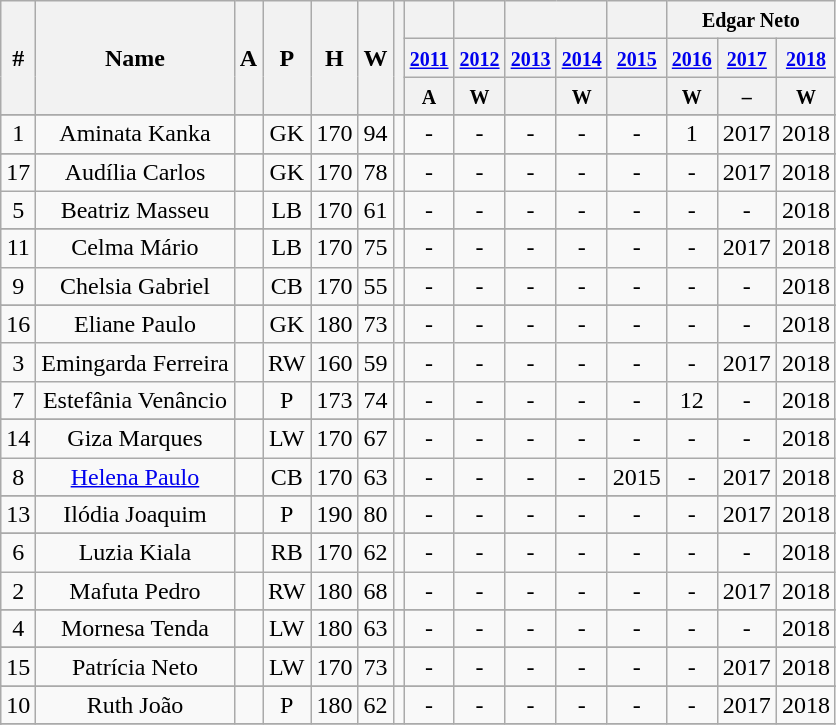<table class="wikitable plainrowheaders sortable" style="text-align:center">
<tr>
<th scope="col" rowspan="3">#</th>
<th scope="col" rowspan="3">Name</th>
<th scope="col" rowspan="3">A</th>
<th scope="col" rowspan="3">P</th>
<th scope="col" rowspan="3">H</th>
<th scope="col" rowspan="3">W</th>
<th scope="col" rowspan="3"></th>
<th colspan="1"><small></small></th>
<th colspan="1"><small></small></th>
<th colspan="2"><small></small></th>
<th colspan="1"><small></small></th>
<th colspan="3"><small>Edgar Neto</small></th>
</tr>
<tr>
<th colspan="1"><small><a href='#'>2011</a></small></th>
<th colspan="1"><small><a href='#'>2012</a></small></th>
<th colspan="1"><small><a href='#'>2013</a></small></th>
<th colspan="1"><small><a href='#'>2014</a></small></th>
<th colspan="1"><small><a href='#'>2015</a></small></th>
<th colspan="1"><small><a href='#'>2016</a></small></th>
<th colspan="1"><small><a href='#'>2017</a></small></th>
<th colspan="1"><small><a href='#'>2018</a></small></th>
</tr>
<tr>
<th scope="col" rowspan="1"><small>A</small></th>
<th scope="col" rowspan="1"><small>W</small></th>
<th scope="col" rowspan="1"><small></small></th>
<th scope="col" rowspan="1"><small>W</small></th>
<th scope="col" rowspan="1"><small></small></th>
<th scope="col" rowspan="1"><small>W</small></th>
<th scope="col" rowspan="1"><small>–</small></th>
<th scope="col" rowspan="1"><small>W</small></th>
</tr>
<tr>
</tr>
<tr || >
</tr>
<tr>
</tr>
<tr || Albertina Mambrio || >
</tr>
<tr>
</tr>
<tr || Alexandra Chaca || >
</tr>
<tr>
</tr>
<tr || Alexandra Shunu || >
</tr>
<tr>
</tr>
<tr || data-sort-value="Amelia"|Amélia Caluyombo || >
</tr>
<tr>
<td data-sort-value="01">1</td>
<td>Aminata Kanka</td>
<td></td>
<td data-sort-value="1">GK</td>
<td>170</td>
<td>94</td>
<td></td>
<td>-</td>
<td>-</td>
<td>-</td>
<td>-</td>
<td>-</td>
<td data-sort-value="01">1</td>
<td>2017</td>
<td>2018</td>
</tr>
<tr>
</tr>
<tr || Ana Oliveira || >
</tr>
<tr>
</tr>
<tr || Antonia Santos || >
</tr>
<tr>
</tr>
<tr || Antonica Roque || >
</tr>
<tr>
</tr>
<tr || Aquila Manuel ||-||-|| || || ||>
</tr>
<tr>
<td>17</td>
<td>Audília Carlos</td>
<td></td>
<td data-sort-value="1">GK</td>
<td>170</td>
<td>78</td>
<td></td>
<td>-</td>
<td>-</td>
<td>-</td>
<td>-</td>
<td>-</td>
<td>-</td>
<td>2017</td>
<td>2018</td>
</tr>
<tr>
<td data-sort-value="05">5</td>
<td>Beatriz Masseu</td>
<td></td>
<td data-sort-value="2.1">LB</td>
<td>170</td>
<td>61</td>
<td></td>
<td>-</td>
<td>-</td>
<td>-</td>
<td>-</td>
<td>-</td>
<td>-</td>
<td>-</td>
<td>2018</td>
</tr>
<tr>
</tr>
<tr || Catiana Santos || >
</tr>
<tr>
<td>11</td>
<td>Celma Mário</td>
<td></td>
<td data-sort-value="2.1">LB</td>
<td>170</td>
<td>75</td>
<td></td>
<td>-</td>
<td>-</td>
<td>-</td>
<td>-</td>
<td>-</td>
<td>-</td>
<td>2017</td>
<td>2018</td>
</tr>
<tr>
<td data-sort-value="09">9</td>
<td>Chelsia Gabriel</td>
<td></td>
<td data-sort-value="2.2">CB</td>
<td>170</td>
<td>55</td>
<td></td>
<td>-</td>
<td>-</td>
<td>-</td>
<td>-</td>
<td>-</td>
<td>-</td>
<td>-</td>
<td>2018</td>
</tr>
<tr>
</tr>
<tr || Cintia Bandasse || >
</tr>
<tr>
</tr>
<tr || Claudete José || >
</tr>
<tr>
</tr>
<tr || >
</tr>
<tr>
</tr>
<tr || Délcia Sozinho ||-||-||  ||  || >
</tr>
<tr>
<td>16</td>
<td>Eliane Paulo</td>
<td></td>
<td data-sort-value="1">GK</td>
<td>180</td>
<td>73</td>
<td></td>
<td>-</td>
<td>-</td>
<td>-</td>
<td>-</td>
<td>-</td>
<td>-</td>
<td>-</td>
<td>2018</td>
</tr>
<tr>
<td data-sort-value="03">3</td>
<td>Emingarda Ferreira</td>
<td></td>
<td data-sort-value="3.2">RW</td>
<td>160</td>
<td>59</td>
<td></td>
<td>-</td>
<td>-</td>
<td>-</td>
<td>-</td>
<td>-</td>
<td>-</td>
<td>2017</td>
<td>2018</td>
</tr>
<tr>
<td data-sort-value="07">7</td>
<td>Estefânia Venâncio</td>
<td></td>
<td>P</td>
<td>173</td>
<td>74</td>
<td></td>
<td>-</td>
<td>-</td>
<td>-</td>
<td>-</td>
<td>-</td>
<td>12</td>
<td>-</td>
<td>2018</td>
</tr>
<tr>
</tr>
<tr || Florença Capitango || >
</tr>
<tr>
</tr>
<tr || Francisca João ||-||-||  ||  || >
</tr>
<tr>
<td>14</td>
<td>Giza Marques</td>
<td></td>
<td data-sort-value="3.1">LW</td>
<td>170</td>
<td>67</td>
<td></td>
<td>-</td>
<td>-</td>
<td>-</td>
<td>-</td>
<td>-</td>
<td>-</td>
<td>-</td>
<td>2018</td>
</tr>
<tr>
<td data-sort-value="08">8</td>
<td><a href='#'>Helena Paulo</a></td>
<td></td>
<td data-sort-value="2.2">CB</td>
<td>170</td>
<td>63</td>
<td></td>
<td>-</td>
<td>-</td>
<td>-</td>
<td>-</td>
<td>2015</td>
<td>-</td>
<td>2017</td>
<td>2018</td>
</tr>
<tr>
</tr>
<tr || Helena Sousa || >
</tr>
<tr>
<td>13</td>
<td>Ilódia Joaquim</td>
<td></td>
<td>P</td>
<td>190</td>
<td>80</td>
<td></td>
<td>-</td>
<td>-</td>
<td>-</td>
<td>-</td>
<td>-</td>
<td>-</td>
<td>2017</td>
<td>2018</td>
</tr>
<tr>
</tr>
<tr || Iovânia Quinzole || >
</tr>
<tr>
</tr>
<tr || Irina Cailo || >
</tr>
<tr>
</tr>
<tr || Isabel Eduardo || >
</tr>
<tr>
</tr>
<tr || Isabel Tchingangu || >
</tr>
<tr>
</tr>
<tr || Joana Costa || >
</tr>
<tr>
</tr>
<tr || Jocelina Yanda || >
</tr>
<tr>
</tr>
<tr || >
</tr>
<tr>
</tr>
<tr || Kássia César || >
</tr>
<tr>
</tr>
<tr || >
</tr>
<tr>
<td data-sort-value="06">6</td>
<td>Luzia Kiala</td>
<td></td>
<td data-sort-value="2.3">RB</td>
<td>170</td>
<td>62</td>
<td></td>
<td>-</td>
<td>-</td>
<td>-</td>
<td>-</td>
<td>-</td>
<td>-</td>
<td>-</td>
<td>2018</td>
</tr>
<tr>
<td data-sort-value="02">2</td>
<td>Mafuta Pedro</td>
<td></td>
<td data-sort-value="3.2">RW</td>
<td>180</td>
<td>68</td>
<td></td>
<td>-</td>
<td>-</td>
<td>-</td>
<td>-</td>
<td>-</td>
<td>-</td>
<td>2017</td>
<td>2018</td>
</tr>
<tr>
</tr>
<tr || >
</tr>
<tr>
</tr>
<tr || Marcela Paiva || – || P ||  ||  || >
</tr>
<tr>
</tr>
<tr || data-sort-value="Marilia"|Marília Quizelete || >
</tr>
<tr>
<td data-sort-value="04">4</td>
<td>Mornesa Tenda</td>
<td></td>
<td data-sort-value="3.1">LW</td>
<td>180</td>
<td>63</td>
<td></td>
<td>-</td>
<td>-</td>
<td>-</td>
<td>-</td>
<td>-</td>
<td>-</td>
<td>-</td>
<td>2018</td>
</tr>
<tr>
</tr>
<tr || >
</tr>
<tr>
</tr>
<tr || Neusa Mulende || >
</tr>
<tr>
</tr>
<tr || Ngalula Kanka || >
</tr>
<tr>
</tr>
<tr || >
</tr>
<tr>
<td>15</td>
<td>Patrícia Neto</td>
<td></td>
<td data-sort-value="3.1">LW</td>
<td>170</td>
<td>73</td>
<td></td>
<td>-</td>
<td>-</td>
<td>-</td>
<td>-</td>
<td>-</td>
<td>-</td>
<td>2017</td>
<td>2018</td>
</tr>
<tr>
</tr>
<tr || data-sort-value="Rissia"|>
</tr>
<tr>
<td>10</td>
<td>Ruth João</td>
<td></td>
<td>P</td>
<td>180</td>
<td>62</td>
<td></td>
<td>-</td>
<td>-</td>
<td>-</td>
<td>-</td>
<td>-</td>
<td>-</td>
<td>2017</td>
<td>2018</td>
</tr>
<tr>
</tr>
<tr || Sara Luís || >
</tr>
<tr>
</tr>
<tr || Suzeth Cazanga || >
</tr>
<tr>
</tr>
<tr || Swelly Simão || >
</tr>
<tr>
</tr>
<tr || Tchesa Pemba || >
</tr>
<tr>
</tr>
<tr || Teresa Leite || >
</tr>
<tr>
</tr>
<tr || Valdemira Van-Dúnem || >
</tr>
<tr>
</tr>
<tr || Vera Ngonga ||>
</tr>
<tr>
</tr>
<tr || >
</tr>
<tr>
</tr>
<tr || Vivalda Silva || >
</tr>
<tr>
</tr>
<tr || Virgínia Afonso ||-||-||  ||  || >
</tr>
<tr>
</tr>
<tr || Voneiti Domingos || >
</tr>
<tr>
</tr>
<tr || Wilma Luceu || >
</tr>
<tr>
</tr>
<tr || Zolinda Santo || >
</tr>
</table>
